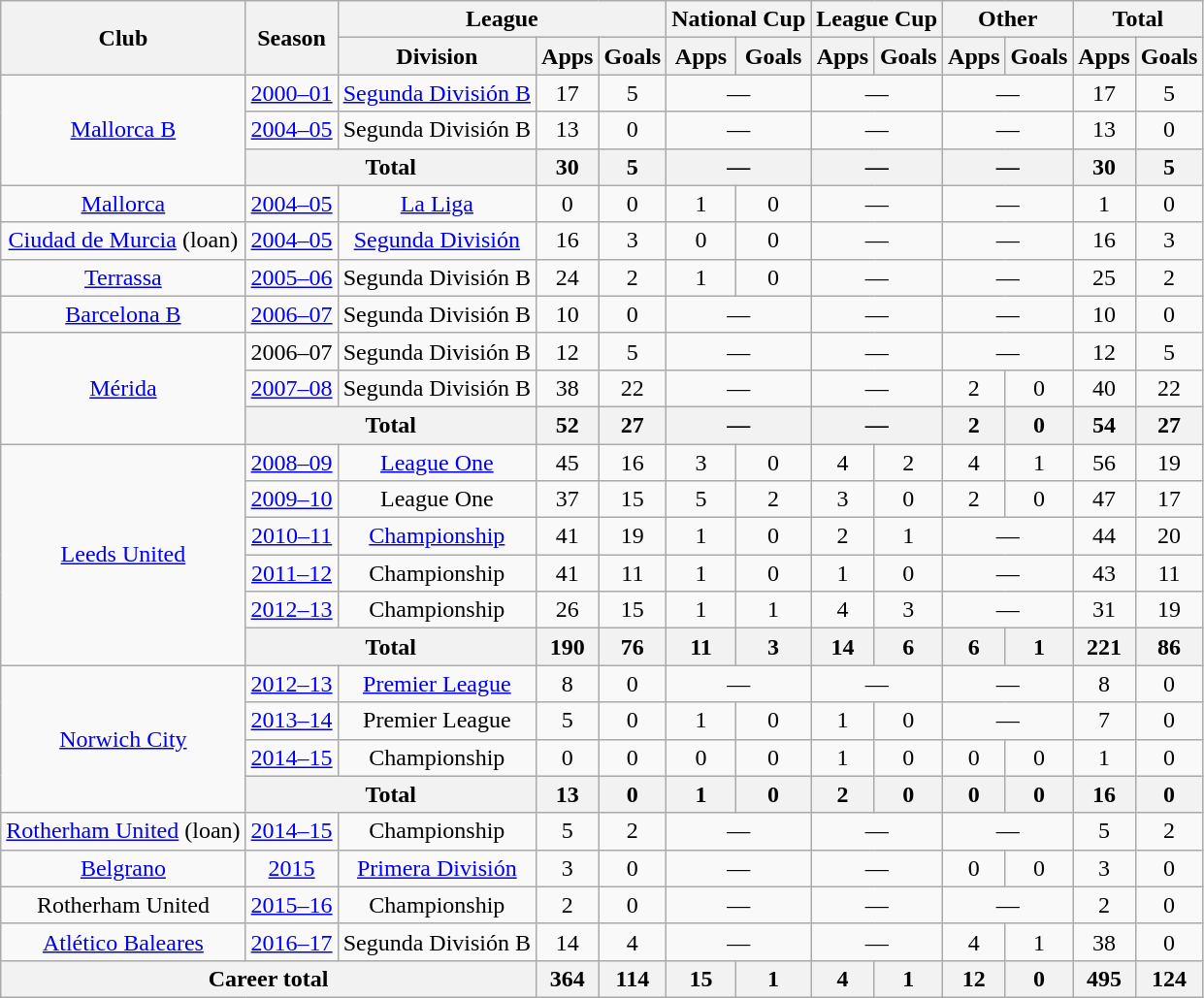<table class="wikitable" style="text-align:center">
<tr>
<th rowspan=2>Club</th>
<th rowspan=2>Season</th>
<th colspan=3>League</th>
<th colspan=2>National Cup</th>
<th colspan=2>League Cup</th>
<th colspan=2>Other</th>
<th colspan=2>Total</th>
</tr>
<tr>
<th>Division</th>
<th>Apps</th>
<th>Goals</th>
<th>Apps</th>
<th>Goals</th>
<th>Apps</th>
<th>Goals</th>
<th>Apps</th>
<th>Goals</th>
<th>Apps</th>
<th>Goals</th>
</tr>
<tr>
<td rowspan=3><a href='#'>Mallorca B</a></td>
<td><a href='#'>2000–01</a></td>
<td><a href='#'>Segunda División B</a></td>
<td>17</td>
<td>5</td>
<td colspan=2>—</td>
<td colspan=2>—</td>
<td colspan=2>—</td>
<td>17</td>
<td>5</td>
</tr>
<tr>
<td><a href='#'>2004–05</a></td>
<td>Segunda División B</td>
<td>13</td>
<td>0</td>
<td colspan=2>—</td>
<td colspan=2>—</td>
<td colspan=2>—</td>
<td>13</td>
<td>0</td>
</tr>
<tr>
<th colspan=2>Total</th>
<th>30</th>
<th>5</th>
<th colspan=2>—</th>
<th colspan=2>—</th>
<th colspan=2>—</th>
<th>30</th>
<th>5</th>
</tr>
<tr>
<td><a href='#'>Mallorca</a></td>
<td><a href='#'>2004–05</a></td>
<td><a href='#'>La Liga</a></td>
<td>0</td>
<td>0</td>
<td>1</td>
<td>0</td>
<td colspan=2>—</td>
<td colspan=2>—</td>
<td>1</td>
<td>0</td>
</tr>
<tr>
<td><a href='#'>Ciudad de Murcia</a> (loan)</td>
<td><a href='#'>2004–05</a></td>
<td><a href='#'>Segunda División</a></td>
<td>16</td>
<td>3</td>
<td>0</td>
<td>0</td>
<td colspan=2>—</td>
<td colspan=2>—</td>
<td>16</td>
<td>3</td>
</tr>
<tr>
<td><a href='#'>Terrassa</a></td>
<td><a href='#'>2005–06</a></td>
<td>Segunda División B</td>
<td>24</td>
<td>2</td>
<td>1</td>
<td>0</td>
<td colspan=2>—</td>
<td colspan=2>—</td>
<td>25</td>
<td>2</td>
</tr>
<tr>
<td><a href='#'>Barcelona B</a></td>
<td><a href='#'>2006–07</a></td>
<td>Segunda División B</td>
<td>10</td>
<td>0</td>
<td colspan=2>—</td>
<td colspan=2>—</td>
<td colspan=2>—</td>
<td>10</td>
<td>0</td>
</tr>
<tr>
<td rowspan=3><a href='#'>Mérida</a></td>
<td>2006–07</td>
<td>Segunda División B</td>
<td>12</td>
<td>5</td>
<td colspan=2>—</td>
<td colspan=2>—</td>
<td colspan=2>—</td>
<td>12</td>
<td>5</td>
</tr>
<tr>
<td><a href='#'>2007–08</a></td>
<td>Segunda División B</td>
<td>38</td>
<td>22</td>
<td colspan=2>—</td>
<td colspan=2>—</td>
<td>2</td>
<td>0</td>
<td>40</td>
<td>22</td>
</tr>
<tr>
<th colspan=2>Total</th>
<th>52</th>
<th>27</th>
<th colspan=2>—</th>
<th colspan=2>—</th>
<th>2</th>
<th>0</th>
<th>54</th>
<th>27</th>
</tr>
<tr>
<td rowspan=6><a href='#'>Leeds United</a></td>
<td><a href='#'>2008–09</a></td>
<td><a href='#'>League One</a></td>
<td>45</td>
<td>16</td>
<td>3</td>
<td>0</td>
<td>4</td>
<td>2</td>
<td>4</td>
<td>1</td>
<td>56</td>
<td>19</td>
</tr>
<tr>
<td><a href='#'>2009–10</a></td>
<td>League One</td>
<td>37</td>
<td>15</td>
<td>5</td>
<td>2</td>
<td>3</td>
<td>0</td>
<td>2</td>
<td>0</td>
<td>47</td>
<td>17</td>
</tr>
<tr>
<td><a href='#'>2010–11</a></td>
<td><a href='#'>Championship</a></td>
<td>41</td>
<td>19</td>
<td>1</td>
<td>0</td>
<td>2</td>
<td>1</td>
<td colspan=2>—</td>
<td>44</td>
<td>20</td>
</tr>
<tr>
<td><a href='#'>2011–12</a></td>
<td>Championship</td>
<td>41</td>
<td>11</td>
<td>1</td>
<td>0</td>
<td>1</td>
<td>0</td>
<td colspan=2>—</td>
<td>43</td>
<td>11</td>
</tr>
<tr>
<td><a href='#'>2012–13</a></td>
<td>Championship</td>
<td>26</td>
<td>15</td>
<td>1</td>
<td>1</td>
<td>4</td>
<td>3</td>
<td colspan=2>—</td>
<td>31</td>
<td>19</td>
</tr>
<tr>
<th colspan=2>Total</th>
<th>190</th>
<th>76</th>
<th>11</th>
<th>3</th>
<th>14</th>
<th>6</th>
<th>6</th>
<th>1</th>
<th>221</th>
<th>86</th>
</tr>
<tr>
<td rowspan=4><a href='#'>Norwich City</a></td>
<td><a href='#'>2012–13</a></td>
<td><a href='#'>Premier League</a></td>
<td>8</td>
<td>0</td>
<td colspan=2>—</td>
<td colspan=2>—</td>
<td colspan=2>—</td>
<td>8</td>
<td>0</td>
</tr>
<tr>
<td><a href='#'>2013–14</a></td>
<td>Premier League</td>
<td>5</td>
<td>0</td>
<td>1</td>
<td>0</td>
<td>1</td>
<td>0</td>
<td colspan=2>—</td>
<td>7</td>
<td>0</td>
</tr>
<tr>
<td><a href='#'>2014–15</a></td>
<td>Championship</td>
<td>0</td>
<td>0</td>
<td>0</td>
<td>0</td>
<td>1</td>
<td>0</td>
<td>0</td>
<td>0</td>
<td>1</td>
<td>0</td>
</tr>
<tr>
<th colspan=2>Total</th>
<th>13</th>
<th>0</th>
<th>1</th>
<th>0</th>
<th>2</th>
<th>0</th>
<th>0</th>
<th>0</th>
<th>16</th>
<th>0</th>
</tr>
<tr>
<td><a href='#'>Rotherham United</a> (loan)</td>
<td><a href='#'>2014–15</a></td>
<td>Championship</td>
<td>5</td>
<td>2</td>
<td colspan=2>—</td>
<td colspan=2>—</td>
<td colspan=2>—</td>
<td>5</td>
<td>2</td>
</tr>
<tr>
<td><a href='#'>Belgrano</a></td>
<td><a href='#'>2015</a></td>
<td><a href='#'>Primera División</a></td>
<td>3</td>
<td>0</td>
<td colspan=2>—</td>
<td colspan=2>—</td>
<td>0</td>
<td>0</td>
<td>3</td>
<td>0</td>
</tr>
<tr>
<td>Rotherham United</td>
<td><a href='#'>2015–16</a></td>
<td>Championship</td>
<td>2</td>
<td>0</td>
<td colspan=2>—</td>
<td colspan=2>—</td>
<td colspan=2>—</td>
<td>2</td>
<td>0</td>
</tr>
<tr>
<td><a href='#'>Atlético Baleares</a></td>
<td><a href='#'>2016–17</a></td>
<td>Segunda División B</td>
<td>14</td>
<td>4</td>
<td colspan=2>—</td>
<td colspan=2>—</td>
<td>4</td>
<td>1</td>
<td>38</td>
<td>0</td>
</tr>
<tr>
<th colspan=3>Career total</th>
<th>364</th>
<th>114</th>
<th>15</th>
<th>1</th>
<th>4</th>
<th>1</th>
<th>12</th>
<th>0</th>
<th>495</th>
<th>124</th>
</tr>
</table>
